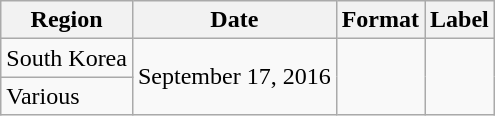<table class="wikitable">
<tr>
<th>Region</th>
<th>Date</th>
<th>Format</th>
<th>Label</th>
</tr>
<tr>
<td>South Korea</td>
<td rowspan="2">September 17, 2016</td>
<td rowspan="2"></td>
<td rowspan="2"></td>
</tr>
<tr>
<td>Various</td>
</tr>
</table>
